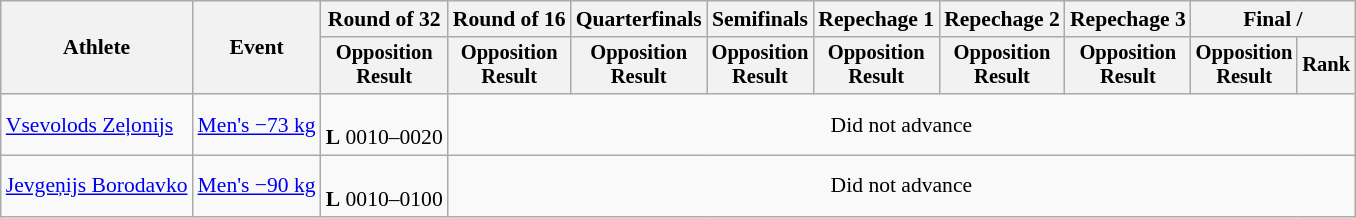<table class="wikitable" style="font-size:90%">
<tr>
<th rowspan="2">Athlete</th>
<th rowspan="2">Event</th>
<th>Round of 32</th>
<th>Round of 16</th>
<th>Quarterfinals</th>
<th>Semifinals</th>
<th>Repechage 1</th>
<th>Repechage 2</th>
<th>Repechage 3</th>
<th colspan=2>Final / </th>
</tr>
<tr style="font-size:95%">
<th>Opposition<br>Result</th>
<th>Opposition<br>Result</th>
<th>Opposition<br>Result</th>
<th>Opposition<br>Result</th>
<th>Opposition<br>Result</th>
<th>Opposition<br>Result</th>
<th>Opposition<br>Result</th>
<th>Opposition<br>Result</th>
<th>Rank</th>
</tr>
<tr align=center>
<td align=left><a href='#'>Vsevolods Zeļonijs</a></td>
<td align=left><a href='#'>Men's −73 kg</a></td>
<td><br><strong>L</strong> 0010–0020</td>
<td colspan=8>Did not advance</td>
</tr>
<tr align=center>
<td align=left><a href='#'>Jevgeņijs Borodavko</a></td>
<td align=left><a href='#'>Men's −90 kg</a></td>
<td><br><strong>L</strong> 0010–0100</td>
<td colspan=8>Did not advance</td>
</tr>
</table>
